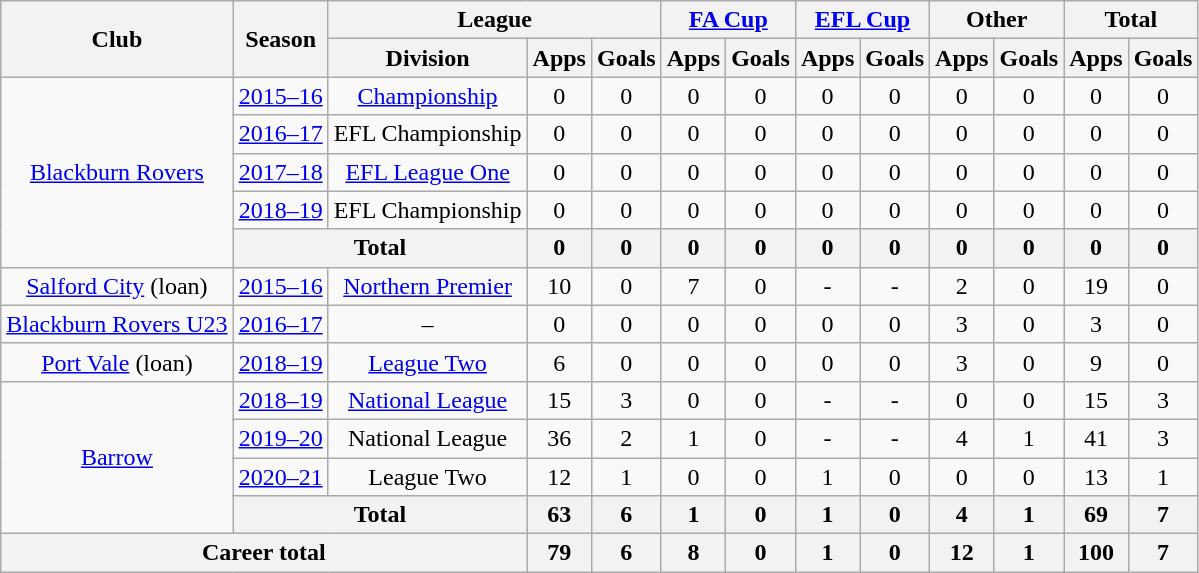<table class="wikitable" style="text-align:center">
<tr>
<th rowspan="2">Club</th>
<th rowspan="2">Season</th>
<th colspan="3">League</th>
<th colspan="2"><a href='#'>FA Cup</a></th>
<th colspan="2"><a href='#'>EFL Cup</a></th>
<th colspan="2">Other</th>
<th colspan="2">Total</th>
</tr>
<tr>
<th>Division</th>
<th>Apps</th>
<th>Goals</th>
<th>Apps</th>
<th>Goals</th>
<th>Apps</th>
<th>Goals</th>
<th>Apps</th>
<th>Goals</th>
<th>Apps</th>
<th>Goals</th>
</tr>
<tr>
<td rowspan=5><a href='#'>Blackburn Rovers</a></td>
<td><a href='#'>2015–16</a></td>
<td><a href='#'>Championship</a></td>
<td>0</td>
<td>0</td>
<td>0</td>
<td>0</td>
<td>0</td>
<td>0</td>
<td>0</td>
<td>0</td>
<td>0</td>
<td>0</td>
</tr>
<tr>
<td><a href='#'>2016–17</a></td>
<td>EFL Championship</td>
<td>0</td>
<td>0</td>
<td>0</td>
<td>0</td>
<td>0</td>
<td>0</td>
<td>0</td>
<td>0</td>
<td>0</td>
<td>0</td>
</tr>
<tr>
<td><a href='#'>2017–18</a></td>
<td><a href='#'>EFL League One</a></td>
<td>0</td>
<td>0</td>
<td>0</td>
<td>0</td>
<td>0</td>
<td>0</td>
<td>0</td>
<td>0</td>
<td>0</td>
<td>0</td>
</tr>
<tr>
<td><a href='#'>2018–19</a></td>
<td>EFL Championship</td>
<td>0</td>
<td>0</td>
<td>0</td>
<td>0</td>
<td>0</td>
<td>0</td>
<td>0</td>
<td>0</td>
<td>0</td>
<td>0</td>
</tr>
<tr>
<th colspan="2">Total</th>
<th>0</th>
<th>0</th>
<th>0</th>
<th>0</th>
<th>0</th>
<th>0</th>
<th>0</th>
<th>0</th>
<th>0</th>
<th>0</th>
</tr>
<tr>
<td><a href='#'>Salford City</a> (loan)</td>
<td><a href='#'>2015–16</a></td>
<td><a href='#'>Northern Premier</a></td>
<td>10</td>
<td>0</td>
<td>7</td>
<td>0</td>
<td>-</td>
<td>-</td>
<td>2</td>
<td>0</td>
<td>19</td>
<td>0</td>
</tr>
<tr>
<td><a href='#'>Blackburn Rovers U23</a></td>
<td><a href='#'>2016–17</a></td>
<td>–</td>
<td>0</td>
<td>0</td>
<td>0</td>
<td>0</td>
<td>0</td>
<td>0</td>
<td>3</td>
<td>0</td>
<td>3</td>
<td>0</td>
</tr>
<tr>
<td><a href='#'>Port Vale</a> (loan)</td>
<td><a href='#'>2018–19</a></td>
<td><a href='#'>League Two</a></td>
<td>6</td>
<td>0</td>
<td>0</td>
<td>0</td>
<td>0</td>
<td>0</td>
<td>3</td>
<td>0</td>
<td>9</td>
<td>0</td>
</tr>
<tr>
<td rowspan="4"><a href='#'>Barrow</a></td>
<td><a href='#'>2018–19</a></td>
<td><a href='#'>National League</a></td>
<td>15</td>
<td>3</td>
<td>0</td>
<td>0</td>
<td>-</td>
<td>-</td>
<td>0</td>
<td>0</td>
<td>15</td>
<td>3</td>
</tr>
<tr>
<td><a href='#'>2019–20</a></td>
<td>National League</td>
<td>36</td>
<td>2</td>
<td>1</td>
<td>0</td>
<td>-</td>
<td>-</td>
<td>4</td>
<td>1</td>
<td>41</td>
<td>3</td>
</tr>
<tr>
<td><a href='#'>2020–21</a></td>
<td>League Two</td>
<td>12</td>
<td>1</td>
<td>0</td>
<td>0</td>
<td>1</td>
<td>0</td>
<td>0</td>
<td>0</td>
<td>13</td>
<td>1</td>
</tr>
<tr>
<th colspan="2">Total</th>
<th>63</th>
<th>6</th>
<th>1</th>
<th>0</th>
<th>1</th>
<th>0</th>
<th>4</th>
<th>1</th>
<th>69</th>
<th>7</th>
</tr>
<tr>
<th colspan="3">Career total</th>
<th>79</th>
<th>6</th>
<th>8</th>
<th>0</th>
<th>1</th>
<th>0</th>
<th>12</th>
<th>1</th>
<th>100</th>
<th>7</th>
</tr>
</table>
